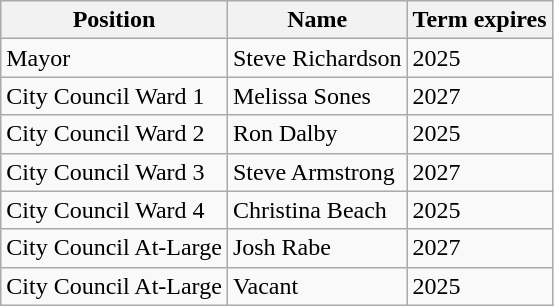<table class="wikitable">
<tr>
<th>Position</th>
<th>Name</th>
<th>Term expires</th>
</tr>
<tr>
<td>Mayor</td>
<td>Steve Richardson</td>
<td>2025</td>
</tr>
<tr>
<td>City Council Ward 1</td>
<td>Melissa Sones</td>
<td>2027</td>
</tr>
<tr>
<td>City Council Ward 2</td>
<td>Ron Dalby</td>
<td>2025</td>
</tr>
<tr>
<td>City Council Ward 3</td>
<td>Steve Armstrong</td>
<td>2027</td>
</tr>
<tr>
<td>City Council Ward 4</td>
<td>Christina Beach</td>
<td>2025</td>
</tr>
<tr>
<td>City Council At-Large</td>
<td>Josh Rabe</td>
<td>2027</td>
</tr>
<tr>
<td>City Council At-Large</td>
<td>Vacant</td>
<td>2025</td>
</tr>
</table>
